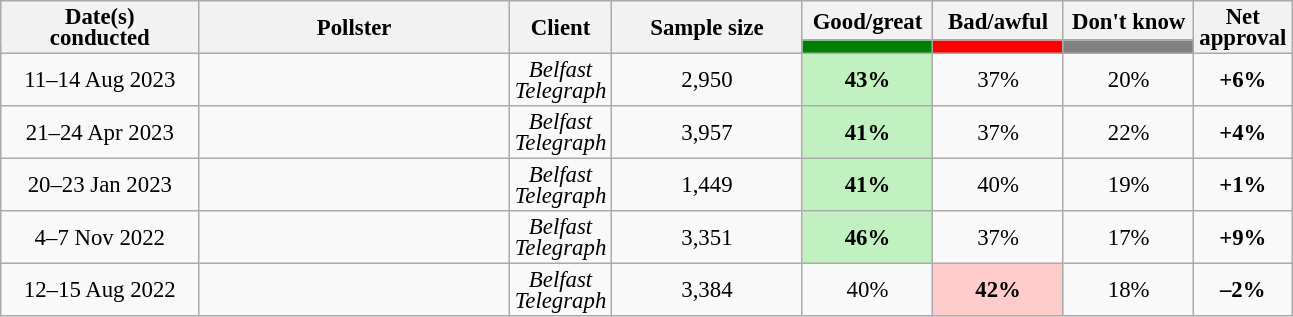<table class="wikitable collapsible sortable tpl-blanktable" style="text-align:center; font-size:95%; line-height:14px;">
<tr>
<th style="width:125px;" rowspan="2">Date(s)<br>conducted</th>
<th style="width:200px;" rowspan="2">Pollster</th>
<th style="width:60px;" rowspan="2">Client</th>
<th style="width:120px;" rowspan="2">Sample size</th>
<th class="unsortable" style="width:80px;">Good/great</th>
<th class="unsortable" style="width: 80px;">Bad/awful</th>
<th class="unsortable" style="width:80px;">Don't know</th>
<th class="unsortable" style="width:20px;" rowspan="2">Net approval</th>
</tr>
<tr>
<th class="unsortable" style="background:green;width:60px;"></th>
<th class="unsortable" style="background:red;width:60px;"></th>
<th class="unsortable" style="background:grey;width:60px;"></th>
</tr>
<tr>
<td>11–14 Aug 2023</td>
<td></td>
<td><em>Belfast Telegraph</em></td>
<td>2,950</td>
<td style="background:#C1F0C1"><strong>43%</strong></td>
<td>37%</td>
<td>20%</td>
<td><strong>+6%</strong></td>
</tr>
<tr>
<td>21–24 Apr 2023</td>
<td></td>
<td><em>Belfast Telegraph</em></td>
<td>3,957</td>
<td style="background:#C1F0C1"><strong>41%</strong></td>
<td>37%</td>
<td>22%</td>
<td><strong>+4%</strong></td>
</tr>
<tr>
<td>20–23 Jan 2023</td>
<td></td>
<td><em>Belfast Telegraph</em></td>
<td>1,449</td>
<td style="background:#C1F0C1"><strong>41%</strong></td>
<td>40%</td>
<td>19%</td>
<td><strong>+1%</strong></td>
</tr>
<tr>
<td>4–7 Nov 2022</td>
<td></td>
<td><em>Belfast Telegraph</em></td>
<td>3,351</td>
<td style="background:#C1F0C1"><strong>46%</strong></td>
<td>37%</td>
<td>17%</td>
<td><strong>+9%</strong></td>
</tr>
<tr>
<td>12–15 Aug 2022</td>
<td></td>
<td><em>Belfast Telegraph</em></td>
<td>3,384</td>
<td>40%</td>
<td style="background:#ffcccb"><strong>42%</strong></td>
<td>18%</td>
<td><strong>–2%</strong></td>
</tr>
</table>
